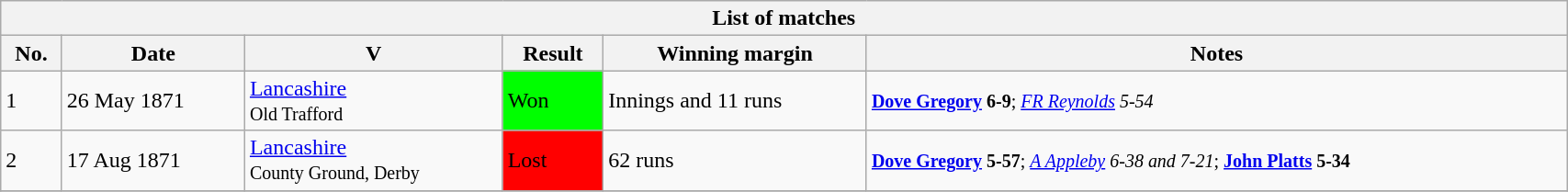<table class="wikitable" width="90%">
<tr>
<th bgcolor="#efefef" colspan=6>List of  matches</th>
</tr>
<tr bgcolor="#efefef">
<th>No.</th>
<th>Date</th>
<th>V</th>
<th>Result</th>
<th>Winning margin</th>
<th>Notes</th>
</tr>
<tr>
<td>1</td>
<td>26 May 1871</td>
<td><a href='#'>Lancashire</a> <br> <small> Old Trafford </small></td>
<td bgcolor="#00FF00">Won</td>
<td>Innings and 11 runs</td>
<td><small> <strong><a href='#'>Dove Gregory</a>  6-9</strong>; <em><a href='#'>FR Reynolds</a> 5-54</em> </small></td>
</tr>
<tr>
<td>2</td>
<td>17 Aug 1871</td>
<td><a href='#'>Lancashire</a><br> <small> County Ground, Derby </small></td>
<td bgcolor="#FF0000">Lost</td>
<td>62 runs</td>
<td><small> <strong><a href='#'>Dove Gregory</a>  5-57</strong>; <em><a href='#'>A Appleby</a> 6-38 and 7-21</em>; <strong><a href='#'>John Platts</a> 5-34</strong></small></td>
</tr>
<tr>
</tr>
</table>
